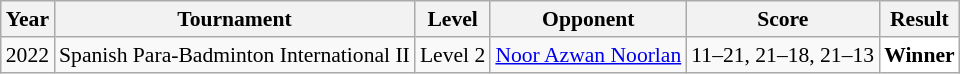<table class="sortable wikitable" style="font-size: 90%;">
<tr>
<th>Year</th>
<th>Tournament</th>
<th>Level</th>
<th>Opponent</th>
<th>Score</th>
<th>Result</th>
</tr>
<tr>
<td align="center">2022</td>
<td align="left">Spanish Para-Badminton International II</td>
<td align="left">Level 2</td>
<td align="left"> <a href='#'>Noor Azwan Noorlan</a></td>
<td align="left">11–21, 21–18, 21–13</td>
<td style="text-align:left; background:white"> <strong>Winner</strong></td>
</tr>
</table>
